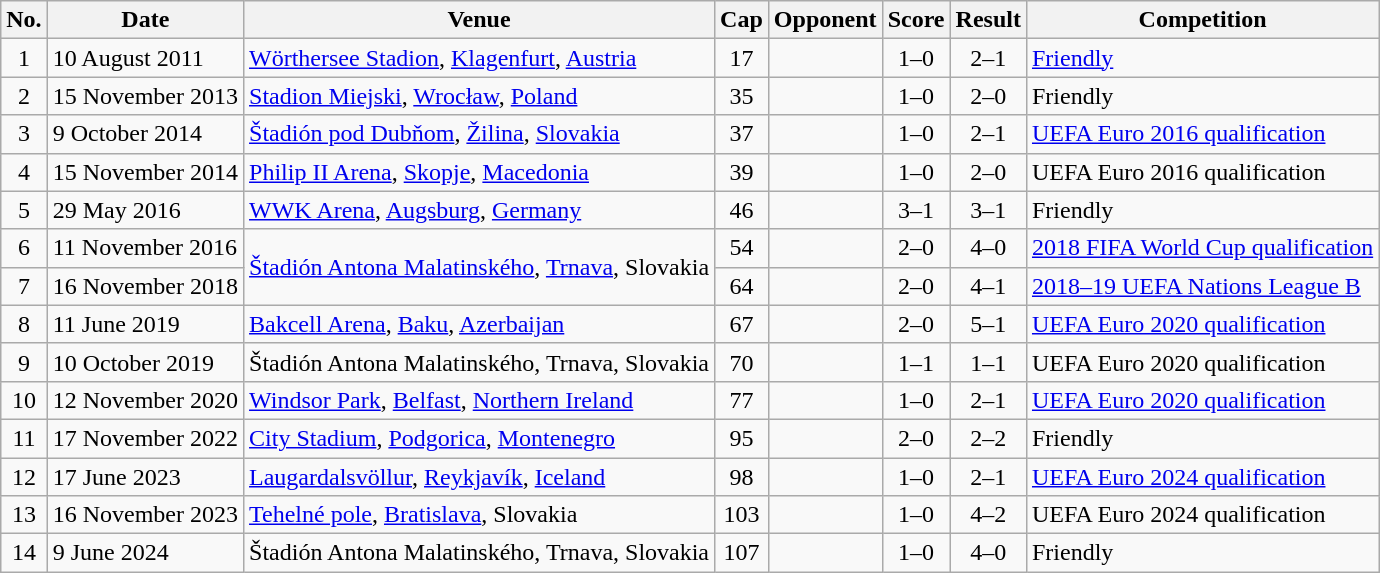<table class="wikitable sortable">
<tr>
<th scope="col">No.</th>
<th scope="col">Date</th>
<th scope="col">Venue</th>
<th scope="col">Cap</th>
<th scope="col">Opponent</th>
<th scope="col">Score</th>
<th scope="col">Result</th>
<th scope="col">Competition</th>
</tr>
<tr>
<td align="center">1</td>
<td>10 August 2011</td>
<td><a href='#'>Wörthersee Stadion</a>, <a href='#'>Klagenfurt</a>, <a href='#'>Austria</a></td>
<td align="center">17</td>
<td></td>
<td align="center">1–0</td>
<td align="center">2–1</td>
<td><a href='#'>Friendly</a></td>
</tr>
<tr>
<td align="center">2</td>
<td>15 November 2013</td>
<td><a href='#'>Stadion Miejski</a>, <a href='#'>Wrocław</a>, <a href='#'>Poland</a></td>
<td align="center">35</td>
<td></td>
<td align="center">1–0</td>
<td align="center">2–0</td>
<td>Friendly</td>
</tr>
<tr>
<td align="center">3</td>
<td>9 October 2014</td>
<td><a href='#'>Štadión pod Dubňom</a>, <a href='#'>Žilina</a>, <a href='#'>Slovakia</a></td>
<td align="center">37</td>
<td></td>
<td align="center">1–0</td>
<td align="center">2–1</td>
<td><a href='#'>UEFA Euro 2016 qualification</a></td>
</tr>
<tr>
<td align="center">4</td>
<td>15 November 2014</td>
<td><a href='#'>Philip II Arena</a>, <a href='#'>Skopje</a>, <a href='#'>Macedonia</a></td>
<td align="center">39</td>
<td></td>
<td align="center">1–0</td>
<td align="center">2–0</td>
<td>UEFA Euro 2016 qualification</td>
</tr>
<tr>
<td align="center">5</td>
<td>29 May 2016</td>
<td><a href='#'>WWK Arena</a>, <a href='#'>Augsburg</a>, <a href='#'>Germany</a></td>
<td align="center">46</td>
<td></td>
<td align="center">3–1</td>
<td align="center">3–1</td>
<td>Friendly</td>
</tr>
<tr>
<td align="center">6</td>
<td>11 November 2016</td>
<td rowspan="2"><a href='#'>Štadión Antona Malatinského</a>, <a href='#'>Trnava</a>, Slovakia</td>
<td align="center">54</td>
<td></td>
<td align="center">2–0</td>
<td align="center">4–0</td>
<td><a href='#'>2018 FIFA World Cup qualification</a></td>
</tr>
<tr>
<td align="center">7</td>
<td>16 November 2018</td>
<td align="center">64</td>
<td></td>
<td align="center">2–0</td>
<td align="center">4–1</td>
<td><a href='#'>2018–19 UEFA Nations League B</a></td>
</tr>
<tr>
<td align="center">8</td>
<td>11 June 2019</td>
<td><a href='#'>Bakcell Arena</a>, <a href='#'>Baku</a>, <a href='#'>Azerbaijan</a></td>
<td align="center">67</td>
<td></td>
<td align="center">2–0</td>
<td align="center">5–1</td>
<td><a href='#'>UEFA Euro 2020 qualification</a></td>
</tr>
<tr>
<td align="center">9</td>
<td>10 October 2019</td>
<td>Štadión Antona Malatinského, Trnava, Slovakia</td>
<td align="center">70</td>
<td></td>
<td align="center">1–1</td>
<td align="center">1–1</td>
<td>UEFA Euro 2020 qualification</td>
</tr>
<tr>
<td align="center">10</td>
<td>12 November 2020</td>
<td><a href='#'>Windsor Park</a>, <a href='#'>Belfast</a>, <a href='#'>Northern Ireland</a></td>
<td align="center">77</td>
<td></td>
<td align="center">1–0</td>
<td align="center">2–1 </td>
<td><a href='#'>UEFA Euro 2020 qualification</a></td>
</tr>
<tr>
<td align="center">11</td>
<td>17 November 2022</td>
<td><a href='#'>City Stadium</a>, <a href='#'>Podgorica</a>, <a href='#'>Montenegro</a></td>
<td align="center">95</td>
<td></td>
<td align="center">2–0</td>
<td align="center">2–2</td>
<td>Friendly</td>
</tr>
<tr>
<td align="center">12</td>
<td>17 June 2023</td>
<td><a href='#'>Laugardalsvöllur</a>, <a href='#'>Reykjavík</a>, <a href='#'>Iceland</a></td>
<td align="center">98</td>
<td></td>
<td align="center">1–0</td>
<td align="center">2–1</td>
<td><a href='#'>UEFA Euro 2024 qualification</a></td>
</tr>
<tr>
<td align="center">13</td>
<td>16 November 2023</td>
<td><a href='#'>Tehelné pole</a>, <a href='#'>Bratislava</a>, Slovakia</td>
<td align="center">103</td>
<td></td>
<td align="center">1–0</td>
<td align="center">4–2</td>
<td>UEFA Euro 2024 qualification</td>
</tr>
<tr>
<td align="center">14</td>
<td>9 June 2024</td>
<td>Štadión Antona Malatinského, Trnava, Slovakia</td>
<td align="center">107</td>
<td></td>
<td align="center">1–0</td>
<td align="center">4–0</td>
<td>Friendly</td>
</tr>
</table>
